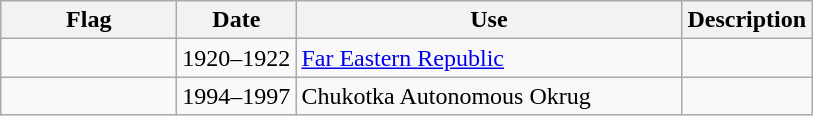<table class="wikitable">
<tr>
<th width="110">Flag</th>
<th>Date</th>
<th width="250">Use</th>
<th>Description</th>
</tr>
<tr>
<td></td>
<td>1920–1922</td>
<td><a href='#'>Far Eastern Republic</a></td>
<td></td>
</tr>
<tr>
<td></td>
<td>1994–1997</td>
<td>Chukotka Autonomous Okrug</td>
<td></td>
</tr>
</table>
